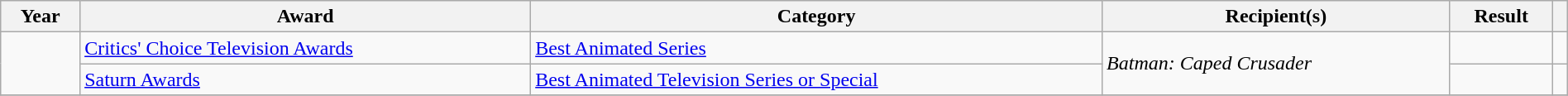<table class="wikitable sortable plainrowheaders" style="width: 100%;">
<tr>
<th scope="col">Year</th>
<th scope="col">Award</th>
<th scope="col">Category</th>
<th scope="col">Recipient(s)</th>
<th scope="col">Result</th>
<th scope="col" class="unsortable"></th>
</tr>
<tr>
<td rowspan="2"></td>
<td><a href='#'>Critics' Choice Television Awards</a></td>
<td><a href='#'>Best Animated Series</a></td>
<td rowspan="2"><em>Batman: Caped Crusader</em></td>
<td></td>
<td align="center"></td>
</tr>
<tr>
<td><a href='#'>Saturn Awards</a></td>
<td><a href='#'>Best Animated Television Series or Special</a></td>
<td></td>
<td align="center"></td>
</tr>
<tr>
</tr>
</table>
